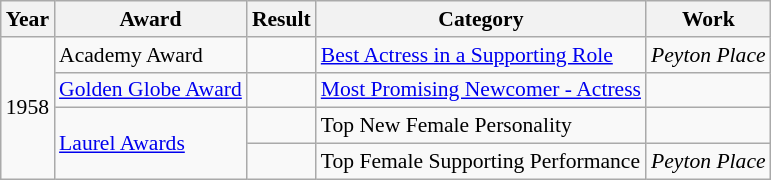<table class="wikitable" style="font-size: 90%;">
<tr>
<th>Year</th>
<th>Award</th>
<th>Result</th>
<th>Category</th>
<th>Work</th>
</tr>
<tr>
<td rowspan=4>1958</td>
<td>Academy Award</td>
<td></td>
<td><a href='#'>Best Actress in a Supporting Role</a></td>
<td><em>Peyton Place</em></td>
</tr>
<tr>
<td><a href='#'>Golden Globe Award</a></td>
<td></td>
<td><a href='#'> Most Promising Newcomer - Actress</a></td>
<td></td>
</tr>
<tr>
<td rowspan=2><a href='#'>Laurel Awards</a></td>
<td></td>
<td>Top New Female Personality</td>
<td></td>
</tr>
<tr>
<td></td>
<td>Top Female Supporting Performance</td>
<td><em>Peyton Place</em></td>
</tr>
</table>
